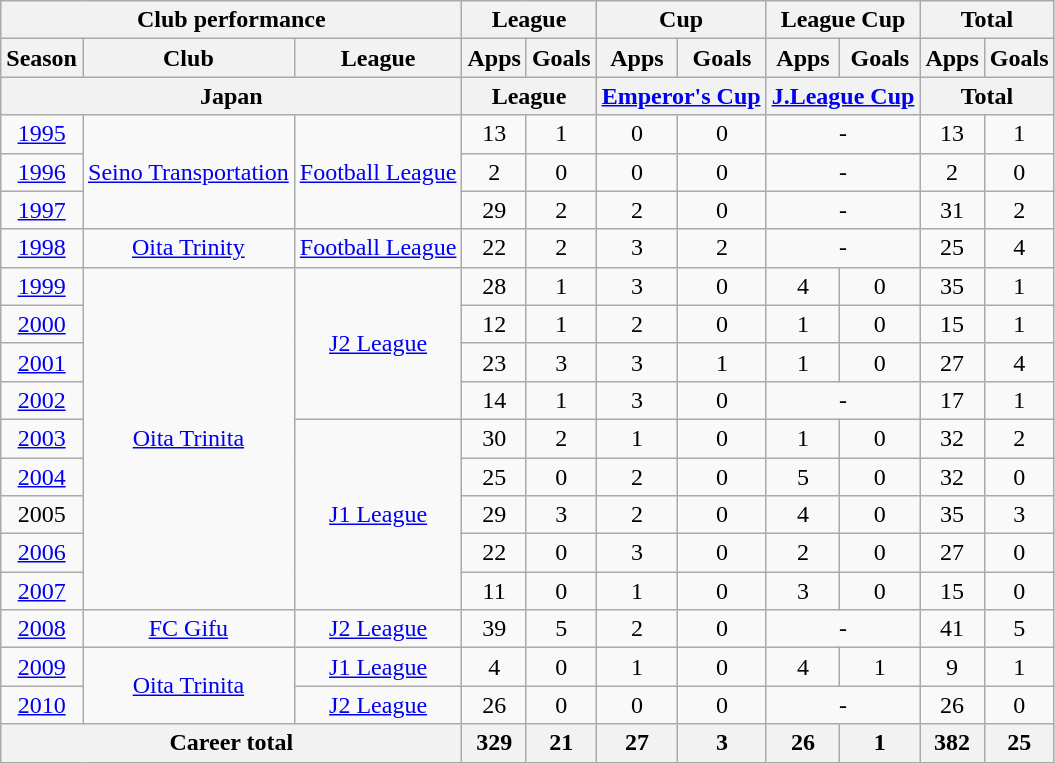<table class="wikitable" style="text-align:center">
<tr>
<th colspan=3>Club performance</th>
<th colspan=2>League</th>
<th colspan=2>Cup</th>
<th colspan=2>League Cup</th>
<th colspan=2>Total</th>
</tr>
<tr>
<th>Season</th>
<th>Club</th>
<th>League</th>
<th>Apps</th>
<th>Goals</th>
<th>Apps</th>
<th>Goals</th>
<th>Apps</th>
<th>Goals</th>
<th>Apps</th>
<th>Goals</th>
</tr>
<tr>
<th colspan=3>Japan</th>
<th colspan=2>League</th>
<th colspan=2><a href='#'>Emperor's Cup</a></th>
<th colspan=2><a href='#'>J.League Cup</a></th>
<th colspan=2>Total</th>
</tr>
<tr>
<td><a href='#'>1995</a></td>
<td rowspan="3"><a href='#'>Seino Transportation</a></td>
<td rowspan="3"><a href='#'>Football League</a></td>
<td>13</td>
<td>1</td>
<td>0</td>
<td>0</td>
<td colspan="2">-</td>
<td>13</td>
<td>1</td>
</tr>
<tr>
<td><a href='#'>1996</a></td>
<td>2</td>
<td>0</td>
<td>0</td>
<td>0</td>
<td colspan="2">-</td>
<td>2</td>
<td>0</td>
</tr>
<tr>
<td><a href='#'>1997</a></td>
<td>29</td>
<td>2</td>
<td>2</td>
<td>0</td>
<td colspan="2">-</td>
<td>31</td>
<td>2</td>
</tr>
<tr>
<td><a href='#'>1998</a></td>
<td><a href='#'>Oita Trinity</a></td>
<td><a href='#'>Football League</a></td>
<td>22</td>
<td>2</td>
<td>3</td>
<td>2</td>
<td colspan="2">-</td>
<td>25</td>
<td>4</td>
</tr>
<tr>
<td><a href='#'>1999</a></td>
<td rowspan="9"><a href='#'>Oita Trinita</a></td>
<td rowspan="4"><a href='#'>J2 League</a></td>
<td>28</td>
<td>1</td>
<td>3</td>
<td>0</td>
<td>4</td>
<td>0</td>
<td>35</td>
<td>1</td>
</tr>
<tr>
<td><a href='#'>2000</a></td>
<td>12</td>
<td>1</td>
<td>2</td>
<td>0</td>
<td>1</td>
<td>0</td>
<td>15</td>
<td>1</td>
</tr>
<tr>
<td><a href='#'>2001</a></td>
<td>23</td>
<td>3</td>
<td>3</td>
<td>1</td>
<td>1</td>
<td>0</td>
<td>27</td>
<td>4</td>
</tr>
<tr>
<td><a href='#'>2002</a></td>
<td>14</td>
<td>1</td>
<td>3</td>
<td>0</td>
<td colspan="2">-</td>
<td>17</td>
<td>1</td>
</tr>
<tr>
<td><a href='#'>2003</a></td>
<td rowspan="5"><a href='#'>J1 League</a></td>
<td>30</td>
<td>2</td>
<td>1</td>
<td>0</td>
<td>1</td>
<td>0</td>
<td>32</td>
<td>2</td>
</tr>
<tr>
<td><a href='#'>2004</a></td>
<td>25</td>
<td>0</td>
<td>2</td>
<td>0</td>
<td>5</td>
<td>0</td>
<td>32</td>
<td>0</td>
</tr>
<tr>
<td>2005</td>
<td>29</td>
<td>3</td>
<td>2</td>
<td>0</td>
<td>4</td>
<td>0</td>
<td>35</td>
<td>3</td>
</tr>
<tr>
<td><a href='#'>2006</a></td>
<td>22</td>
<td>0</td>
<td>3</td>
<td>0</td>
<td>2</td>
<td>0</td>
<td>27</td>
<td>0</td>
</tr>
<tr>
<td><a href='#'>2007</a></td>
<td>11</td>
<td>0</td>
<td>1</td>
<td>0</td>
<td>3</td>
<td>0</td>
<td>15</td>
<td>0</td>
</tr>
<tr>
<td><a href='#'>2008</a></td>
<td><a href='#'>FC Gifu</a></td>
<td><a href='#'>J2 League</a></td>
<td>39</td>
<td>5</td>
<td>2</td>
<td>0</td>
<td colspan="2">-</td>
<td>41</td>
<td>5</td>
</tr>
<tr>
<td><a href='#'>2009</a></td>
<td rowspan="2"><a href='#'>Oita Trinita</a></td>
<td><a href='#'>J1 League</a></td>
<td>4</td>
<td>0</td>
<td>1</td>
<td>0</td>
<td>4</td>
<td>1</td>
<td>9</td>
<td>1</td>
</tr>
<tr>
<td><a href='#'>2010</a></td>
<td><a href='#'>J2 League</a></td>
<td>26</td>
<td>0</td>
<td>0</td>
<td>0</td>
<td colspan="2">-</td>
<td>26</td>
<td>0</td>
</tr>
<tr>
<th colspan=3>Career total</th>
<th>329</th>
<th>21</th>
<th>27</th>
<th>3</th>
<th>26</th>
<th>1</th>
<th>382</th>
<th>25</th>
</tr>
</table>
